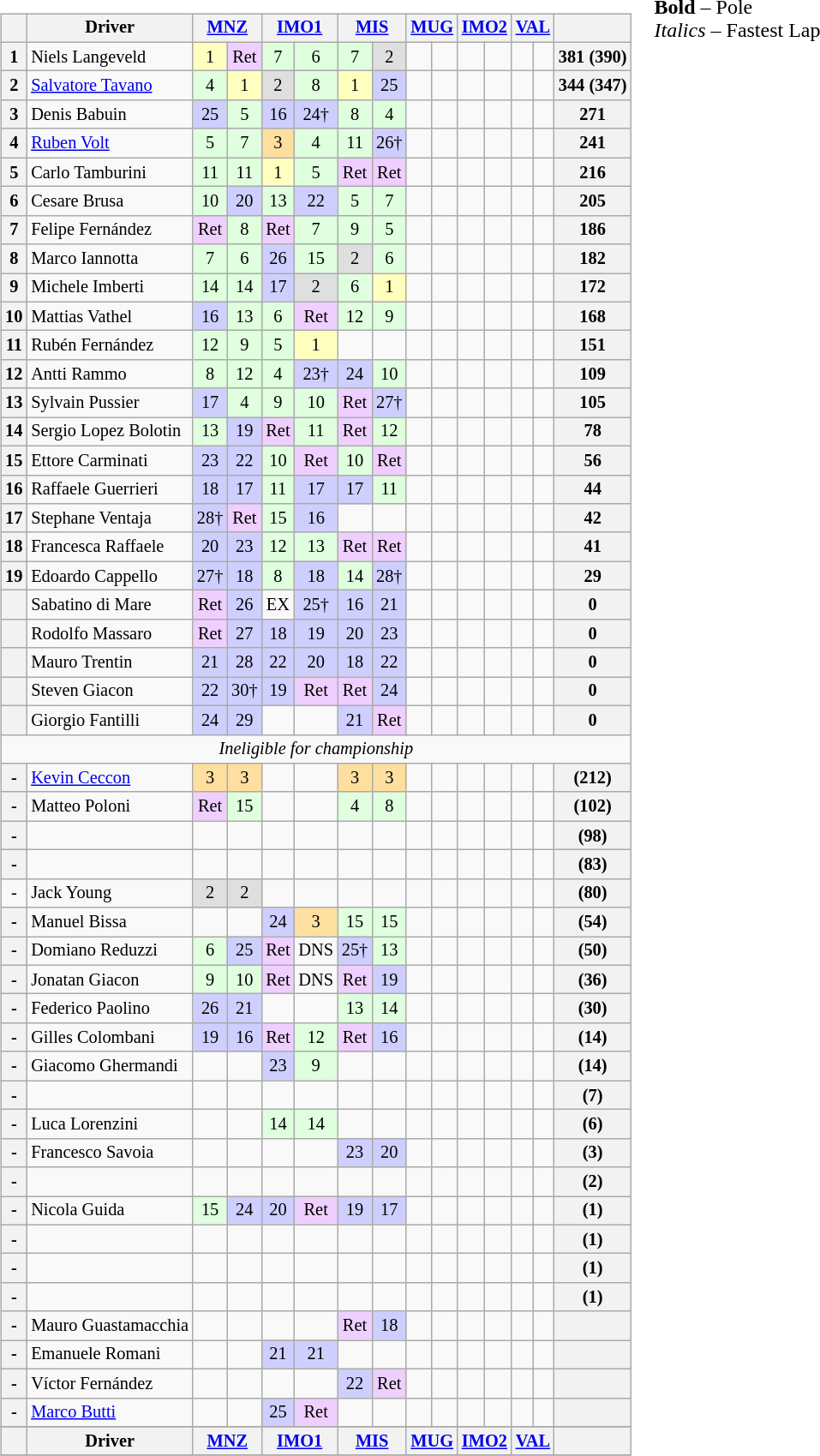<table>
<tr>
<td valign=top><br><table class="wikitable" style="font-size: 85%; text-align: center;">
<tr valign=top>
<th valign=middle></th>
<th valign=middle>Driver</th>
<th colspan=2><a href='#'>MNZ</a><br></th>
<th colspan=2><a href='#'>IMO1</a><br></th>
<th colspan=2><a href='#'>MIS</a><br></th>
<th colspan=2><a href='#'>MUG</a><br></th>
<th colspan=2><a href='#'>IMO2</a><br></th>
<th colspan=2><a href='#'>VAL</a><br></th>
<th valign=middle>  </th>
</tr>
<tr>
<th>1</th>
<td align="left"> Niels Langeveld</td>
<td style="background:#ffffbf;">1</td>
<td style="background:#efcfff;">Ret</td>
<td style="background:#dfffdf;">7</td>
<td style="background:#dfffdf;">6</td>
<td style="background:#dfffdf;">7</td>
<td style="background:#dfdfdf;">2</td>
<td></td>
<td></td>
<td></td>
<td></td>
<td></td>
<td></td>
<th>381 (390)</th>
</tr>
<tr>
<th>2</th>
<td align="left"> <a href='#'>Salvatore Tavano</a></td>
<td style="background:#dfffdf;">4</td>
<td style="background:#ffffbf;">1</td>
<td style="background:#dfdfdf;">2</td>
<td style="background:#dfffdf;">8</td>
<td style="background:#ffffbf;">1</td>
<td style="background:#cfcfff;">25</td>
<td></td>
<td></td>
<td></td>
<td></td>
<td></td>
<td></td>
<th>344 (347)</th>
</tr>
<tr>
<th>3</th>
<td align="left"> Denis Babuin</td>
<td style="background:#cfcfff;">25</td>
<td style="background:#dfffdf;">5</td>
<td style="background:#cfcfff;">16</td>
<td style="background:#cfcfff;">24†</td>
<td style="background:#dfffdf;">8</td>
<td style="background:#dfffdf;">4</td>
<td></td>
<td></td>
<td></td>
<td></td>
<td></td>
<td></td>
<th>271</th>
</tr>
<tr>
<th>4</th>
<td align="left"> <a href='#'>Ruben Volt</a></td>
<td style="background:#dfffdf;">5</td>
<td style="background:#dfffdf;">7</td>
<td style="background:#ffdf9f;">3</td>
<td style="background:#dfffdf;">4</td>
<td style="background:#dfffdf;">11</td>
<td style="background:#cfcfff;">26†</td>
<td></td>
<td></td>
<td></td>
<td></td>
<td></td>
<td></td>
<th>241</th>
</tr>
<tr>
<th>5</th>
<td align="left"> Carlo Tamburini</td>
<td style="background:#dfffdf;">11</td>
<td style="background:#dfffdf;">11</td>
<td style="background:#ffffbf;">1</td>
<td style="background:#dfffdf;">5</td>
<td style="background:#efcfff;">Ret</td>
<td style="background:#efcfff;">Ret</td>
<td></td>
<td></td>
<td></td>
<td></td>
<td></td>
<td></td>
<th>216</th>
</tr>
<tr>
<th>6</th>
<td align="left"> Cesare Brusa</td>
<td style="background:#dfffdf;">10</td>
<td style="background:#cfcfff;">20</td>
<td style="background:#dfffdf;">13</td>
<td style="background:#cfcfff;">22</td>
<td style="background:#dfffdf;">5</td>
<td style="background:#dfffdf;">7</td>
<td></td>
<td></td>
<td></td>
<td></td>
<td></td>
<td></td>
<th>205</th>
</tr>
<tr>
<th>7</th>
<td align="left"> Felipe Fernández</td>
<td style="background:#efcfff;">Ret</td>
<td style="background:#dfffdf;">8</td>
<td style="background:#efcfff;">Ret</td>
<td style="background:#dfffdf;">7</td>
<td style="background:#dfffdf;">9</td>
<td style="background:#dfffdf;">5</td>
<td></td>
<td></td>
<td></td>
<td></td>
<td></td>
<td></td>
<th>186</th>
</tr>
<tr>
<th>8</th>
<td align="left"> Marco Iannotta</td>
<td style="background:#dfffdf;">7</td>
<td style="background:#dfffdf;">6</td>
<td style="background:#cfcfff;">26</td>
<td style="background:#dfffdf;">15</td>
<td style="background:#dfdfdf;">2</td>
<td style="background:#dfffdf;">6</td>
<td></td>
<td></td>
<td></td>
<td></td>
<td></td>
<td></td>
<th>182</th>
</tr>
<tr>
<th>9</th>
<td align="left"> Michele Imberti</td>
<td style="background:#dfffdf;">14</td>
<td style="background:#dfffdf;">14</td>
<td style="background:#cfcfff;">17</td>
<td style="background:#dfdfdf;">2</td>
<td style="background:#dfffdf;">6</td>
<td style="background:#ffffbf;">1</td>
<td></td>
<td></td>
<td></td>
<td></td>
<td></td>
<td></td>
<th>172</th>
</tr>
<tr>
<th>10</th>
<td align="left"> Mattias Vathel</td>
<td style="background:#cfcfff;">16</td>
<td style="background:#dfffdf;">13</td>
<td style="background:#dfffdf;">6</td>
<td style="background:#efcfff;">Ret</td>
<td style="background:#dfffdf;">12</td>
<td style="background:#dfffdf;">9</td>
<td></td>
<td></td>
<td></td>
<td></td>
<td></td>
<td></td>
<th>168</th>
</tr>
<tr>
<th>11</th>
<td align="left"> Rubén Fernández</td>
<td style="background:#dfffdf;">12</td>
<td style="background:#dfffdf;">9</td>
<td style="background:#dfffdf;">5</td>
<td style="background:#ffffbf;">1</td>
<td></td>
<td></td>
<td></td>
<td></td>
<td></td>
<td></td>
<td></td>
<td></td>
<th>151</th>
</tr>
<tr>
<th>12</th>
<td align="left"> Antti Rammo</td>
<td style="background:#dfffdf;">8</td>
<td style="background:#dfffdf;">12</td>
<td style="background:#dfffdf;">4</td>
<td style="background:#cfcfff;">23†</td>
<td style="background:#cfcfff;">24</td>
<td style="background:#dfffdf;">10</td>
<td></td>
<td></td>
<td></td>
<td></td>
<td></td>
<td></td>
<th>109</th>
</tr>
<tr>
<th>13</th>
<td align="left"> Sylvain Pussier</td>
<td style="background:#cfcfff;">17</td>
<td style="background:#dfffdf;">4</td>
<td style="background:#dfffdf;">9</td>
<td style="background:#dfffdf;">10</td>
<td style="background:#efcfff;">Ret</td>
<td style="background:#cfcfff;">27†</td>
<td></td>
<td></td>
<td></td>
<td></td>
<td></td>
<td></td>
<th>105</th>
</tr>
<tr>
<th>14</th>
<td align="left"> Sergio Lopez Bolotin</td>
<td style="background:#dfffdf;">13</td>
<td style="background:#cfcfff;">19</td>
<td style="background:#efcfff;">Ret</td>
<td style="background:#dfffdf;">11</td>
<td style="background:#efcfff;">Ret</td>
<td style="background:#dfffdf;">12</td>
<td></td>
<td></td>
<td></td>
<td></td>
<td></td>
<td></td>
<th>78</th>
</tr>
<tr>
<th>15</th>
<td align="left"> Ettore Carminati</td>
<td style="background:#cfcfff;">23</td>
<td style="background:#cfcfff;">22</td>
<td style="background:#dfffdf;">10</td>
<td style="background:#efcfff;">Ret</td>
<td style="background:#dfffdf;">10</td>
<td style="background:#efcfff;">Ret</td>
<td></td>
<td></td>
<td></td>
<td></td>
<td></td>
<td></td>
<th>56</th>
</tr>
<tr>
<th>16</th>
<td align="left"> Raffaele Guerrieri</td>
<td style="background:#cfcfff;">18</td>
<td style="background:#cfcfff;">17</td>
<td style="background:#dfffdf;">11</td>
<td style="background:#cfcfff;">17</td>
<td style="background:#cfcfff;">17</td>
<td style="background:#dfffdf;">11</td>
<td></td>
<td></td>
<td></td>
<td></td>
<td></td>
<td></td>
<th>44</th>
</tr>
<tr>
<th>17</th>
<td align="left"> Stephane Ventaja</td>
<td style="background:#cfcfff;">28†</td>
<td style="background:#efcfff;">Ret</td>
<td style="background:#dfffdf;">15</td>
<td style="background:#cfcfff;">16</td>
<td></td>
<td></td>
<td></td>
<td></td>
<td></td>
<td></td>
<td></td>
<td></td>
<th>42</th>
</tr>
<tr>
<th>18</th>
<td align="left"> Francesca Raffaele</td>
<td style="background:#cfcfff;">20</td>
<td style="background:#cfcfff;">23</td>
<td style="background:#dfffdf;">12</td>
<td style="background:#dfffdf;">13</td>
<td style="background:#efcfff;">Ret</td>
<td style="background:#efcfff;">Ret</td>
<td></td>
<td></td>
<td></td>
<td></td>
<td></td>
<td></td>
<th>41</th>
</tr>
<tr>
<th>19</th>
<td align="left"> Edoardo Cappello</td>
<td style="background:#cfcfff;">27†</td>
<td style="background:#cfcfff;">18</td>
<td style="background:#dfffdf;">8</td>
<td style="background:#cfcfff;">18</td>
<td style="background:#dfffdf;">14</td>
<td style="background:#cfcfff;">28†</td>
<td></td>
<td></td>
<td></td>
<td></td>
<td></td>
<td></td>
<th>29</th>
</tr>
<tr>
<th></th>
<td align="left"> Sabatino di Mare</td>
<td style="background:#efcfff;">Ret</td>
<td style="background:#cfcfff;">26</td>
<td>EX</td>
<td style="background:#cfcfff;">25†</td>
<td style="background:#cfcfff;">16</td>
<td style="background:#cfcfff;">21</td>
<td></td>
<td></td>
<td></td>
<td></td>
<td></td>
<td></td>
<th>0</th>
</tr>
<tr>
<th></th>
<td align="left"> Rodolfo Massaro</td>
<td style="background:#efcfff;">Ret</td>
<td style="background:#cfcfff;">27</td>
<td style="background:#cfcfff;">18</td>
<td style="background:#cfcfff;">19</td>
<td style="background:#cfcfff;">20</td>
<td style="background:#cfcfff;">23</td>
<td></td>
<td></td>
<td></td>
<td></td>
<td></td>
<td></td>
<th>0</th>
</tr>
<tr>
<th></th>
<td align="left"> Mauro Trentin</td>
<td style="background:#cfcfff;">21</td>
<td style="background:#cfcfff;">28</td>
<td style="background:#cfcfff;">22</td>
<td style="background:#cfcfff;">20</td>
<td style="background:#cfcfff;">18</td>
<td style="background:#cfcfff;">22</td>
<td></td>
<td></td>
<td></td>
<td></td>
<td></td>
<td></td>
<th>0</th>
</tr>
<tr>
<th></th>
<td align="left"> Steven Giacon</td>
<td style="background:#cfcfff;">22</td>
<td style="background:#cfcfff;">30†</td>
<td style="background:#cfcfff;">19</td>
<td style="background:#efcfff;">Ret</td>
<td style="background:#efcfff;">Ret</td>
<td style="background:#cfcfff;">24</td>
<td></td>
<td></td>
<td></td>
<td></td>
<td></td>
<td></td>
<th>0</th>
</tr>
<tr>
<th></th>
<td align="left"> Giorgio Fantilli</td>
<td style="background:#cfcfff;">24</td>
<td style="background:#cfcfff;">29</td>
<td></td>
<td></td>
<td style="background:#cfcfff;">21</td>
<td style="background:#efcfff;">Ret</td>
<td></td>
<td></td>
<td></td>
<td></td>
<td></td>
<td></td>
<th>0</th>
</tr>
<tr>
<td colspan=15><em>Ineligible for championship</em></td>
</tr>
<tr>
<th>-</th>
<td align="left"> <a href='#'>Kevin Ceccon</a></td>
<td style="background:#ffdf9f;">3</td>
<td style="background:#ffdf9f;">3</td>
<td></td>
<td></td>
<td style="background:#ffdf9f;">3</td>
<td style="background:#ffdf9f;">3</td>
<td></td>
<td></td>
<td></td>
<td></td>
<td></td>
<td></td>
<th>(212)</th>
</tr>
<tr>
<th>-</th>
<td align="left"> Matteo Poloni</td>
<td style="background:#efcfff;">Ret</td>
<td style="background:#dfffdf;">15</td>
<td></td>
<td></td>
<td style="background:#dfffdf;">4</td>
<td style="background:#dfffdf;">8</td>
<td></td>
<td></td>
<td></td>
<td></td>
<td></td>
<td></td>
<th>(102)</th>
</tr>
<tr>
<th>-</th>
<td align="left"></td>
<td></td>
<td></td>
<td></td>
<td></td>
<td></td>
<td></td>
<td></td>
<td></td>
<td></td>
<td></td>
<td></td>
<td></td>
<th>(98)</th>
</tr>
<tr>
<th>-</th>
<td align="left"></td>
<td></td>
<td></td>
<td></td>
<td></td>
<td></td>
<td></td>
<td></td>
<td></td>
<td></td>
<td></td>
<td></td>
<td></td>
<th>(83)</th>
</tr>
<tr>
<td>-</td>
<td align="left"> Jack Young</td>
<td style="background:#dfdfdf;">2</td>
<td style="background:#dfdfdf;">2</td>
<td></td>
<td></td>
<td></td>
<td></td>
<td></td>
<td></td>
<td></td>
<td></td>
<td></td>
<td></td>
<th>(80)</th>
</tr>
<tr>
<th>-</th>
<td align="left"> Manuel Bissa</td>
<td></td>
<td></td>
<td style="background:#cfcfff;">24</td>
<td style="background:#ffdf9f;">3</td>
<td style="background:#dfffdf;">15</td>
<td style="background:#dfffdf;">15</td>
<td></td>
<td></td>
<td></td>
<td></td>
<td></td>
<td></td>
<th>(54)</th>
</tr>
<tr>
<th>-</th>
<td align="left"> Domiano Reduzzi</td>
<td style="background:#dfffdf;">6</td>
<td style="background:#cfcfff;">25</td>
<td style="background:#efcfff;">Ret</td>
<td>DNS</td>
<td style="background:#cfcfff;">25†</td>
<td style="background:#dfffdf;">13</td>
<td></td>
<td></td>
<td></td>
<td></td>
<td></td>
<td></td>
<th>(50)</th>
</tr>
<tr>
<th>-</th>
<td align="left"> Jonatan Giacon</td>
<td style="background:#dfffdf;">9</td>
<td style="background:#dfffdf;">10</td>
<td style="background:#efcfff;">Ret</td>
<td>DNS</td>
<td style="background:#efcfff;">Ret</td>
<td style="background:#cfcfff;">19</td>
<td></td>
<td></td>
<td></td>
<td></td>
<td></td>
<td></td>
<th>(36)</th>
</tr>
<tr>
<th>-</th>
<td align="left"> Federico Paolino</td>
<td style="background:#cfcfff;">26</td>
<td style="background:#cfcfff;">21</td>
<td></td>
<td></td>
<td style="background:#dfffdf;">13</td>
<td style="background:#dfffdf;">14</td>
<td></td>
<td></td>
<td></td>
<td></td>
<td></td>
<td></td>
<th>(30)</th>
</tr>
<tr>
<th>-</th>
<td align="left"> Gilles Colombani</td>
<td style="background:#cfcfff;">19</td>
<td style="background:#cfcfff;">16</td>
<td style="background:#efcfff;">Ret</td>
<td style="background:#dfffdf;">12</td>
<td style="background:#efcfff;">Ret</td>
<td style="background:#cfcfff;">16</td>
<td></td>
<td></td>
<td></td>
<td></td>
<td></td>
<td></td>
<th>(14)</th>
</tr>
<tr>
<th>-</th>
<td align="left"> Giacomo Ghermandi</td>
<td></td>
<td></td>
<td style="background:#cfcfff;">23</td>
<td style="background:#dfffdf;">9</td>
<td></td>
<td></td>
<td></td>
<td></td>
<td></td>
<td></td>
<td></td>
<td></td>
<th>(14)</th>
</tr>
<tr>
<th>-</th>
<td align="left"></td>
<td></td>
<td></td>
<td></td>
<td></td>
<td></td>
<td></td>
<td></td>
<td></td>
<td></td>
<td></td>
<td></td>
<td></td>
<th>(7)</th>
</tr>
<tr>
<th>-</th>
<td align="left"> Luca Lorenzini</td>
<td></td>
<td></td>
<td style="background:#dfffdf;">14</td>
<td style="background:#dfffdf;">14</td>
<td></td>
<td></td>
<td></td>
<td></td>
<td></td>
<td></td>
<td></td>
<td></td>
<th>(6)</th>
</tr>
<tr>
<th>-</th>
<td align="left"> Francesco Savoia</td>
<td></td>
<td></td>
<td></td>
<td></td>
<td style="background:#cfcfff;">23</td>
<td style="background:#cfcfff;">20</td>
<td></td>
<td></td>
<td></td>
<td></td>
<td></td>
<td></td>
<th>(3)</th>
</tr>
<tr>
<th>-</th>
<td align="left"></td>
<td></td>
<td></td>
<td></td>
<td></td>
<td></td>
<td></td>
<td></td>
<td></td>
<td></td>
<td></td>
<td></td>
<td></td>
<th>(2)</th>
</tr>
<tr>
<th>-</th>
<td align="left"> Nicola Guida</td>
<td style="background:#dfffdf;">15</td>
<td style="background:#cfcfff;">24</td>
<td style="background:#cfcfff;">20</td>
<td style="background:#efcfff;">Ret</td>
<td style="background:#cfcfff;">19</td>
<td style="background:#cfcfff;">17</td>
<td></td>
<td></td>
<td></td>
<td></td>
<td></td>
<td></td>
<th>(1)</th>
</tr>
<tr>
<th>-</th>
<td align="left"></td>
<td></td>
<td></td>
<td></td>
<td></td>
<td></td>
<td></td>
<td></td>
<td></td>
<td></td>
<td></td>
<td></td>
<td></td>
<th>(1)</th>
</tr>
<tr>
<th>-</th>
<td align="left"></td>
<td></td>
<td></td>
<td></td>
<td></td>
<td></td>
<td></td>
<td></td>
<td></td>
<td></td>
<td></td>
<td></td>
<td></td>
<th>(1)</th>
</tr>
<tr>
<th>-</th>
<td align="left"></td>
<td></td>
<td></td>
<td></td>
<td></td>
<td></td>
<td></td>
<td></td>
<td></td>
<td></td>
<td></td>
<td></td>
<td></td>
<th>(1)</th>
</tr>
<tr>
<th>-</th>
<td align="left"> Mauro Guastamacchia</td>
<td></td>
<td></td>
<td></td>
<td></td>
<td style="background:#efcfff;">Ret</td>
<td style="background:#cfcfff;">18</td>
<td></td>
<td></td>
<td></td>
<td></td>
<td></td>
<td></td>
<th></th>
</tr>
<tr>
<th>-</th>
<td align="left"> Emanuele Romani</td>
<td></td>
<td></td>
<td style="background:#cfcfff;">21</td>
<td style="background:#cfcfff;">21</td>
<td></td>
<td></td>
<td></td>
<td></td>
<td></td>
<td></td>
<td></td>
<td></td>
<th></th>
</tr>
<tr>
<th>-</th>
<td align="left"> Víctor Fernández</td>
<td></td>
<td></td>
<td></td>
<td></td>
<td style="background:#cfcfff;">22</td>
<td style="background:#efcfff;">Ret</td>
<td></td>
<td></td>
<td></td>
<td></td>
<td></td>
<td></td>
<th></th>
</tr>
<tr>
<th>-</th>
<td align="left"> <a href='#'>Marco Butti</a></td>
<td></td>
<td></td>
<td style="background:#cfcfff;">25</td>
<td style="background:#efcfff;">Ret</td>
<td></td>
<td></td>
<td></td>
<td></td>
<td></td>
<td></td>
<td></td>
<td></td>
<th></th>
</tr>
<tr>
</tr>
<tr valign=top>
<th valign=middle></th>
<th valign=middle>Driver</th>
<th colspan=2><a href='#'>MNZ</a><br></th>
<th colspan=2><a href='#'>IMO1</a><br></th>
<th colspan=2><a href='#'>MIS</a><br></th>
<th colspan=2><a href='#'>MUG</a><br></th>
<th colspan=2><a href='#'>IMO2</a><br></th>
<th colspan=2><a href='#'>VAL</a><br></th>
<th valign=middle>  </th>
</tr>
<tr>
</tr>
</table>
</td>
<td valign=top><br>
<span><strong>Bold</strong> – Pole<br>
<em>Italics</em> – Fastest Lap</span></td>
</tr>
</table>
